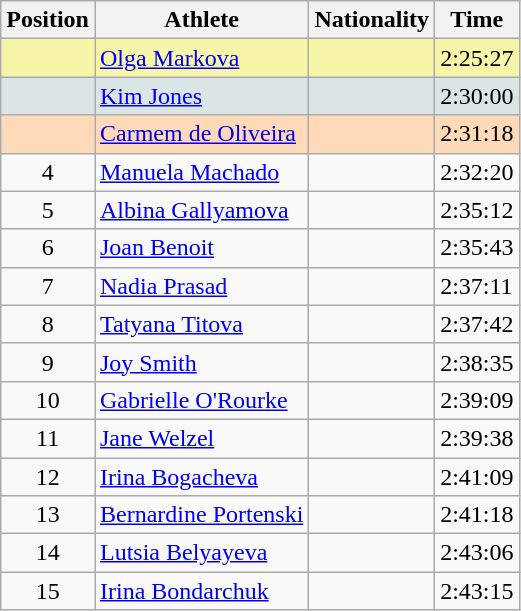<table class="wikitable sortable">
<tr>
<th>Position</th>
<th>Athlete</th>
<th>Nationality</th>
<th>Time</th>
</tr>
<tr bgcolor="#F7F6A8">
<td align=center></td>
<td><a href='#'>Olga Markova</a></td>
<td></td>
<td>2:25:27</td>
</tr>
<tr bgcolor="#DCE5E5">
<td align=center></td>
<td><a href='#'>Kim Jones</a></td>
<td></td>
<td>2:30:00</td>
</tr>
<tr bgcolor="#FFDAB9">
<td align=center></td>
<td><a href='#'>Carmem de Oliveira</a></td>
<td></td>
<td>2:31:18</td>
</tr>
<tr>
<td align=center>4</td>
<td><a href='#'>Manuela Machado</a></td>
<td></td>
<td>2:32:20</td>
</tr>
<tr>
<td align=center>5</td>
<td><a href='#'>Albina Gallyamova</a></td>
<td></td>
<td>2:35:12</td>
</tr>
<tr>
<td align=center>6</td>
<td><a href='#'>Joan Benoit</a></td>
<td></td>
<td>2:35:43</td>
</tr>
<tr>
<td align=center>7</td>
<td><a href='#'>Nadia Prasad</a></td>
<td></td>
<td>2:37:11</td>
</tr>
<tr>
<td align=center>8</td>
<td><a href='#'>Tatyana Titova</a></td>
<td></td>
<td>2:37:42</td>
</tr>
<tr>
<td align=center>9</td>
<td><a href='#'>Joy Smith</a></td>
<td></td>
<td>2:38:35</td>
</tr>
<tr>
<td align=center>10</td>
<td><a href='#'>Gabrielle O'Rourke</a></td>
<td></td>
<td>2:39:09</td>
</tr>
<tr>
<td align=center>11</td>
<td><a href='#'>Jane Welzel</a></td>
<td></td>
<td>2:39:38</td>
</tr>
<tr>
<td align=center>12</td>
<td><a href='#'>Irina Bogacheva</a></td>
<td></td>
<td>2:41:09</td>
</tr>
<tr>
<td align=center>13</td>
<td><a href='#'>Bernardine Portenski</a></td>
<td></td>
<td>2:41:18</td>
</tr>
<tr>
<td align=center>14</td>
<td><a href='#'>Lutsia Belyayeva</a></td>
<td></td>
<td>2:43:06</td>
</tr>
<tr>
<td align=center>15</td>
<td><a href='#'>Irina Bondarchuk</a></td>
<td></td>
<td>2:43:15</td>
</tr>
</table>
